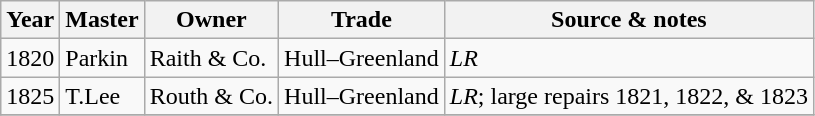<table class="sortable wikitable">
<tr>
<th>Year</th>
<th>Master</th>
<th>Owner</th>
<th>Trade</th>
<th>Source & notes</th>
</tr>
<tr>
<td>1820</td>
<td>Parkin</td>
<td>Raith & Co.</td>
<td>Hull–Greenland</td>
<td><em>LR</em></td>
</tr>
<tr>
<td>1825</td>
<td>T.Lee</td>
<td>Routh & Co.</td>
<td>Hull–Greenland</td>
<td><em>LR</em>; large repairs 1821, 1822, & 1823</td>
</tr>
<tr>
</tr>
</table>
